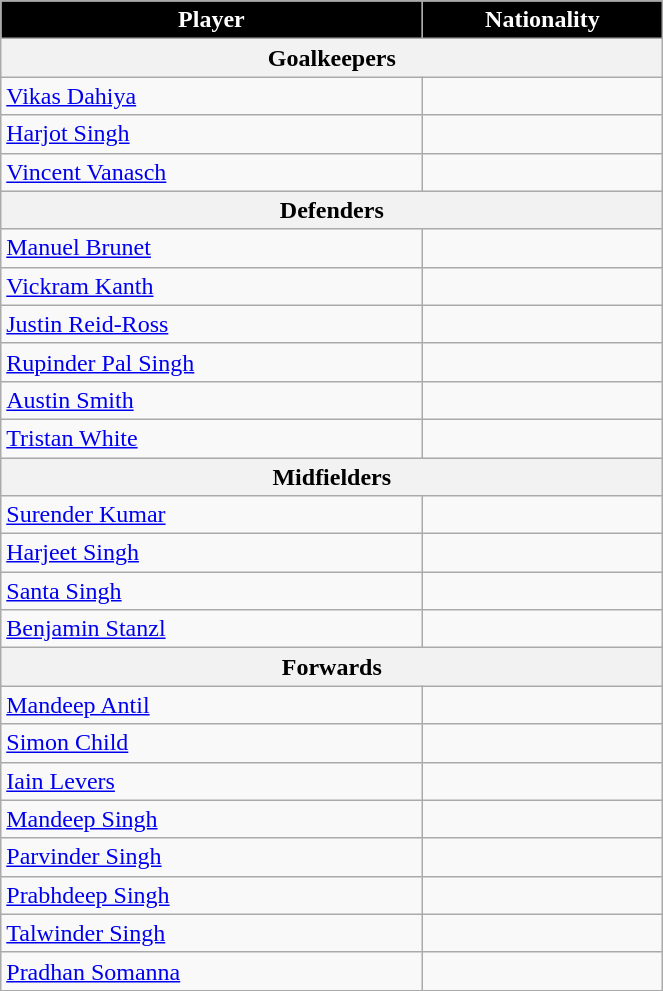<table class="wikitable" style="width:35%; text-align:center;">
<tr>
<th width=35% style="background: black; color:#FFFFFF">Player</th>
<th width=20% style="background: black; color:#FFFFFF">Nationality</th>
</tr>
<tr>
<th colspan="2">Goalkeepers</th>
</tr>
<tr>
<td style="text-align:left"><a href='#'>Vikas Dahiya</a></td>
<td style="text-align:left"></td>
</tr>
<tr>
<td style="text-align:left"><a href='#'>Harjot Singh</a></td>
<td style="text-align:left"></td>
</tr>
<tr>
<td style="text-align:left"><a href='#'>Vincent Vanasch</a></td>
<td style="text-align:left"></td>
</tr>
<tr>
<th colspan="2">Defenders</th>
</tr>
<tr>
<td style="text-align:left"><a href='#'>Manuel Brunet</a></td>
<td style="text-align:left"></td>
</tr>
<tr>
<td style="text-align:left"><a href='#'>Vickram Kanth</a></td>
<td style="text-align:left"></td>
</tr>
<tr>
<td style="text-align:left"><a href='#'>Justin Reid-Ross</a></td>
<td style="text-align:left"></td>
</tr>
<tr>
<td style="text-align:left"><a href='#'>Rupinder Pal Singh</a></td>
<td style="text-align:left"></td>
</tr>
<tr>
<td style="text-align:left"><a href='#'>Austin Smith</a></td>
<td style="text-align:left"></td>
</tr>
<tr>
<td style="text-align:left"><a href='#'>Tristan White</a></td>
<td style="text-align:left"></td>
</tr>
<tr>
<th colspan="2">Midfielders</th>
</tr>
<tr>
<td style="text-align:left"><a href='#'>Surender Kumar</a></td>
<td style="text-align:left"></td>
</tr>
<tr>
<td style="text-align:left"><a href='#'>Harjeet Singh</a></td>
<td style="text-align:left"></td>
</tr>
<tr>
<td style="text-align:left"><a href='#'>Santa Singh</a></td>
<td style="text-align:left"></td>
</tr>
<tr>
<td style="text-align:left"><a href='#'>Benjamin Stanzl</a></td>
<td style="text-align:left"></td>
</tr>
<tr>
<th colspan="2">Forwards</th>
</tr>
<tr>
<td style="text-align:left"><a href='#'>Mandeep Antil</a></td>
<td style="text-align:left"></td>
</tr>
<tr>
<td style="text-align:left"><a href='#'>Simon Child</a></td>
<td style="text-align:left"></td>
</tr>
<tr>
<td style="text-align:left"><a href='#'>Iain Levers</a></td>
<td style="text-align:left"></td>
</tr>
<tr>
<td style="text-align:left"><a href='#'>Mandeep Singh</a></td>
<td style="text-align:left"></td>
</tr>
<tr>
<td style="text-align:left"><a href='#'>Parvinder Singh</a></td>
<td style="text-align:left"></td>
</tr>
<tr>
<td style="text-align:left"><a href='#'>Prabhdeep Singh</a></td>
<td style="text-align:left"></td>
</tr>
<tr>
<td style="text-align:left"><a href='#'>Talwinder Singh</a></td>
<td style="text-align:left"></td>
</tr>
<tr>
<td style="text-align:left"><a href='#'>Pradhan Somanna</a></td>
<td style="text-align:left"></td>
</tr>
<tr>
</tr>
</table>
